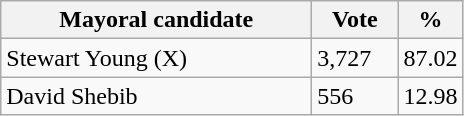<table class="wikitable">
<tr>
<th bgcolor="#DDDDFF" width="200px">Mayoral candidate</th>
<th bgcolor="#DDDDFF" width="50px">Vote</th>
<th bgcolor="#DDDDFF" width="30px">%</th>
</tr>
<tr>
<td>Stewart Young (X)</td>
<td>3,727</td>
<td>87.02</td>
</tr>
<tr>
<td>David Shebib</td>
<td>556</td>
<td>12.98</td>
</tr>
</table>
